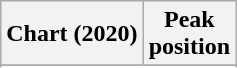<table class="wikitable sortable plainrowheaders" style="text-align:center">
<tr>
<th scope="col">Chart (2020)</th>
<th scope="col">Peak<br>position</th>
</tr>
<tr>
</tr>
<tr>
</tr>
<tr>
</tr>
</table>
